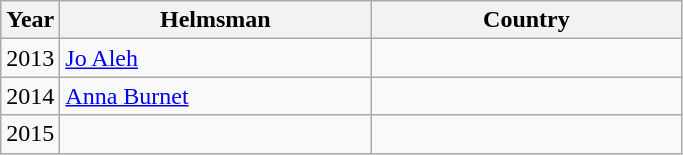<table class=wikitable>
<tr>
<th>Year</th>
<th width=200px>Helmsman</th>
<th width=200px>Country</th>
</tr>
<tr>
<td>2013</td>
<td><a href='#'>Jo Aleh</a></td>
<td></td>
</tr>
<tr>
<td>2014</td>
<td><a href='#'>Anna Burnet</a></td>
<td></td>
</tr>
<tr>
<td>2015</td>
<td></td>
<td></td>
</tr>
</table>
